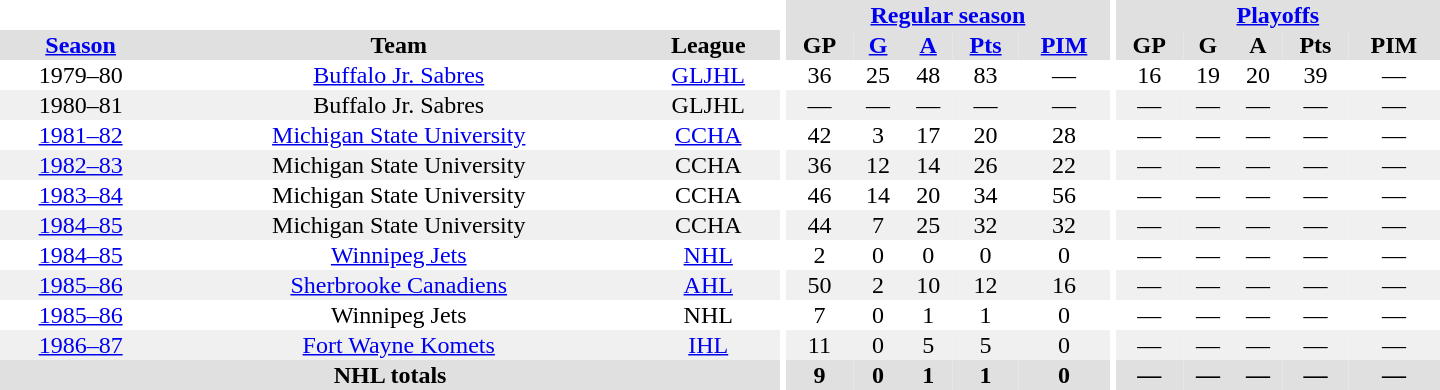<table border="0" cellpadding="1" cellspacing="0" style="text-align:center; width:60em">
<tr bgcolor="#e0e0e0">
<th colspan="3" bgcolor="#ffffff"></th>
<th rowspan="100" bgcolor="#ffffff"></th>
<th colspan="5"><a href='#'>Regular season</a></th>
<th rowspan="100" bgcolor="#ffffff"></th>
<th colspan="5"><a href='#'>Playoffs</a></th>
</tr>
<tr bgcolor="#e0e0e0">
<th><a href='#'>Season</a></th>
<th>Team</th>
<th>League</th>
<th>GP</th>
<th><a href='#'>G</a></th>
<th><a href='#'>A</a></th>
<th><a href='#'>Pts</a></th>
<th><a href='#'>PIM</a></th>
<th>GP</th>
<th>G</th>
<th>A</th>
<th>Pts</th>
<th>PIM</th>
</tr>
<tr>
<td>1979–80</td>
<td><a href='#'>Buffalo Jr. Sabres</a></td>
<td><a href='#'>GLJHL</a></td>
<td>36</td>
<td>25</td>
<td>48</td>
<td>83</td>
<td>—</td>
<td>16</td>
<td>19</td>
<td>20</td>
<td>39</td>
<td>—</td>
</tr>
<tr bgcolor="#f0f0f0">
<td>1980–81</td>
<td>Buffalo Jr. Sabres</td>
<td>GLJHL</td>
<td>—</td>
<td>—</td>
<td>—</td>
<td>—</td>
<td>—</td>
<td>—</td>
<td>—</td>
<td>—</td>
<td>—</td>
<td>—</td>
</tr>
<tr>
<td><a href='#'>1981–82</a></td>
<td><a href='#'>Michigan State University</a></td>
<td><a href='#'>CCHA</a></td>
<td>42</td>
<td>3</td>
<td>17</td>
<td>20</td>
<td>28</td>
<td>—</td>
<td>—</td>
<td>—</td>
<td>—</td>
<td>—</td>
</tr>
<tr bgcolor="#f0f0f0">
<td><a href='#'>1982–83</a></td>
<td>Michigan State University</td>
<td>CCHA</td>
<td>36</td>
<td>12</td>
<td>14</td>
<td>26</td>
<td>22</td>
<td>—</td>
<td>—</td>
<td>—</td>
<td>—</td>
<td>—</td>
</tr>
<tr>
<td><a href='#'>1983–84</a></td>
<td>Michigan State University</td>
<td>CCHA</td>
<td>46</td>
<td>14</td>
<td>20</td>
<td>34</td>
<td>56</td>
<td>—</td>
<td>—</td>
<td>—</td>
<td>—</td>
<td>—</td>
</tr>
<tr bgcolor="#f0f0f0">
<td><a href='#'>1984–85</a></td>
<td>Michigan State University</td>
<td>CCHA</td>
<td>44</td>
<td>7</td>
<td>25</td>
<td>32</td>
<td>32</td>
<td>—</td>
<td>—</td>
<td>—</td>
<td>—</td>
<td>—</td>
</tr>
<tr>
<td><a href='#'>1984–85</a></td>
<td><a href='#'>Winnipeg Jets</a></td>
<td><a href='#'>NHL</a></td>
<td>2</td>
<td>0</td>
<td>0</td>
<td>0</td>
<td>0</td>
<td>—</td>
<td>—</td>
<td>—</td>
<td>—</td>
<td>—</td>
</tr>
<tr bgcolor="#f0f0f0">
<td><a href='#'>1985–86</a></td>
<td><a href='#'>Sherbrooke Canadiens</a></td>
<td><a href='#'>AHL</a></td>
<td>50</td>
<td>2</td>
<td>10</td>
<td>12</td>
<td>16</td>
<td>—</td>
<td>—</td>
<td>—</td>
<td>—</td>
<td>—</td>
</tr>
<tr>
<td><a href='#'>1985–86</a></td>
<td>Winnipeg Jets</td>
<td>NHL</td>
<td>7</td>
<td>0</td>
<td>1</td>
<td>1</td>
<td>0</td>
<td>—</td>
<td>—</td>
<td>—</td>
<td>—</td>
<td>—</td>
</tr>
<tr bgcolor="#f0f0f0">
<td><a href='#'>1986–87</a></td>
<td><a href='#'>Fort Wayne Komets</a></td>
<td><a href='#'>IHL</a></td>
<td>11</td>
<td>0</td>
<td>5</td>
<td>5</td>
<td>0</td>
<td>—</td>
<td>—</td>
<td>—</td>
<td>—</td>
<td>—</td>
</tr>
<tr bgcolor="#e0e0e0">
<th colspan="3">NHL totals</th>
<th>9</th>
<th>0</th>
<th>1</th>
<th>1</th>
<th>0</th>
<th>—</th>
<th>—</th>
<th>—</th>
<th>—</th>
<th>—</th>
</tr>
</table>
